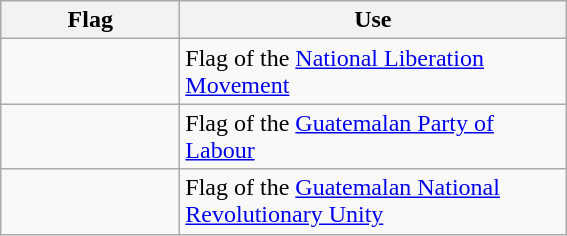<table class="wikitable" style="background: #f9f9f9">
<tr>
<th width="112">Flag</th>
<th width="250">Use</th>
</tr>
<tr>
<td></td>
<td>Flag of the <a href='#'>National Liberation Movement</a></td>
</tr>
<tr>
<td></td>
<td>Flag of the <a href='#'>Guatemalan Party of Labour</a></td>
</tr>
<tr>
<td></td>
<td>Flag of the <a href='#'>Guatemalan National Revolutionary Unity</a></td>
</tr>
</table>
